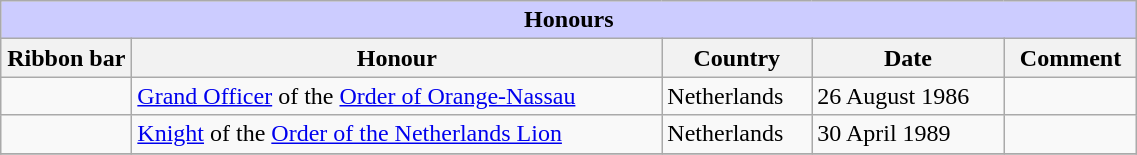<table class="wikitable" style="width:60%;">
<tr style="background:#ccf; text-align:center;">
<td colspan=5><strong>Honours</strong></td>
</tr>
<tr>
<th style="width:80px;">Ribbon bar</th>
<th>Honour</th>
<th>Country</th>
<th>Date</th>
<th>Comment</th>
</tr>
<tr>
<td></td>
<td><a href='#'>Grand Officer</a> of the <a href='#'>Order of Orange-Nassau</a></td>
<td>Netherlands</td>
<td>26 August 1986</td>
<td></td>
</tr>
<tr>
<td></td>
<td><a href='#'>Knight</a> of the <a href='#'>Order of the Netherlands Lion</a></td>
<td>Netherlands</td>
<td>30 April 1989</td>
<td></td>
</tr>
<tr>
</tr>
</table>
